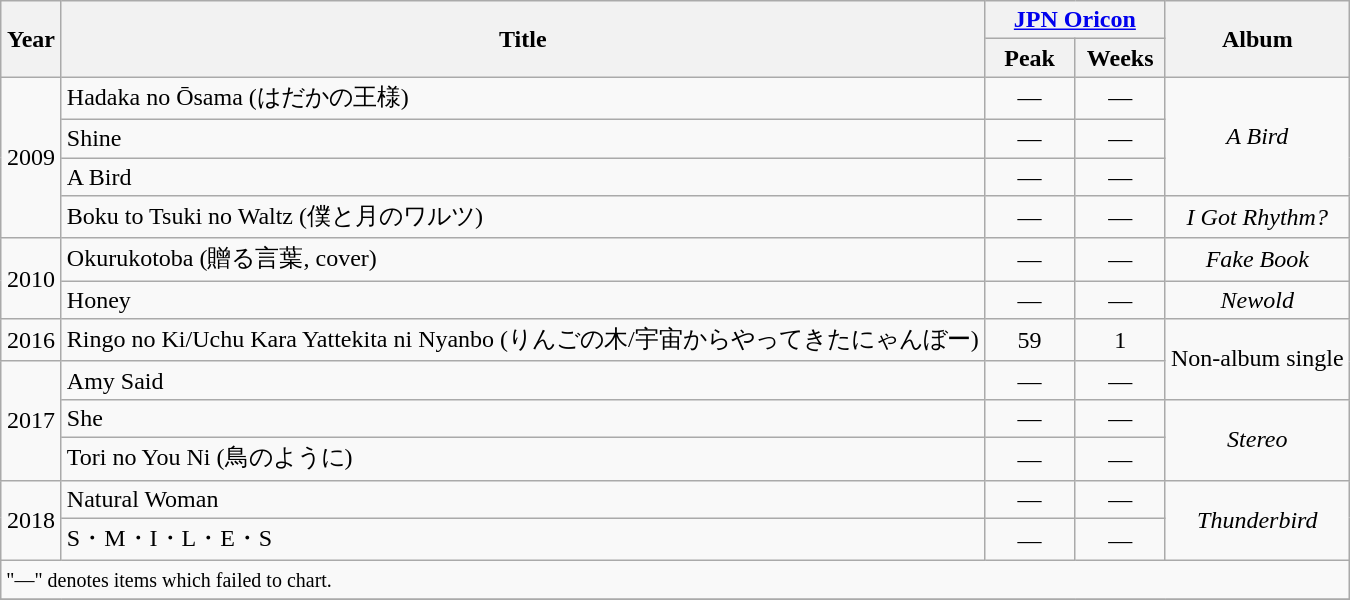<table class="wikitable">
<tr>
<th rowspan="2" style="width:33px;">Year</th>
<th rowspan="2">Title</th>
<th colspan="2" style="width:106px;"><a href='#'>JPN Oricon</a></th>
<th rowspan="2">Album</th>
</tr>
<tr>
<th style="width:53px;">Peak</th>
<th style="width:53px;">Weeks</th>
</tr>
<tr>
<td rowspan="4" style="text-align:center;">2009</td>
<td>Hadaka no Ōsama (はだかの王様)</td>
<td style="text-align:center;">—</td>
<td style="text-align:center;">—</td>
<td rowspan="3" style="text-align:center;"><em>A Bird</em></td>
</tr>
<tr>
<td>Shine</td>
<td style="text-align:center;">—</td>
<td style="text-align:center;">—</td>
</tr>
<tr>
<td>A Bird</td>
<td style="text-align:center;">—</td>
<td style="text-align:center;">—</td>
</tr>
<tr>
<td>Boku to Tsuki no Waltz (僕と月のワルツ)</td>
<td style="text-align:center;">—</td>
<td style="text-align:center;">—</td>
<td style="text-align:center;"><em>I Got Rhythm?</em></td>
</tr>
<tr>
<td rowspan="2" style="text-align:center;">2010</td>
<td>Okurukotoba (贈る言葉, cover)</td>
<td style="text-align:center;">—</td>
<td style="text-align:center;">—</td>
<td style="text-align:center;"><em>Fake Book</em></td>
</tr>
<tr>
<td>Honey</td>
<td style="text-align:center;">—</td>
<td style="text-align:center;">—</td>
<td style="text-align:center;"><em>Newold</em></td>
</tr>
<tr>
<td style="text-align:center;">2016</td>
<td>Ringo no Ki/Uchu Kara Yattekita ni Nyanbo (りんごの木/宇宙からやってきたにゃんぼー)</td>
<td style="text-align:center;">59</td>
<td style="text-align:center;">1</td>
<td rowspan="2" style="text-align:center;">Non-album single</td>
</tr>
<tr>
<td rowspan="3" style="text-align:center;">2017</td>
<td>Amy Said</td>
<td style="text-align:center;">—</td>
<td style="text-align:center;">—</td>
</tr>
<tr>
<td>She</td>
<td style="text-align:center;">—</td>
<td style="text-align:center;">—</td>
<td rowspan="2" style="text-align:center;"><em>Stereo</em></td>
</tr>
<tr>
<td>Tori no You Ni (鳥のように)</td>
<td style="text-align:center;">—</td>
<td style="text-align:center;">—</td>
</tr>
<tr>
<td rowspan="2" style="text-align:center;">2018</td>
<td>Natural Woman</td>
<td style="text-align:center;">—</td>
<td style="text-align:center;">—</td>
<td rowspan="2" style="text-align:center;"><em>Thunderbird</em></td>
</tr>
<tr>
<td>S・M・I・L・E・S</td>
<td style="text-align:center;">—</td>
<td style="text-align:center;">—</td>
</tr>
<tr>
<td colspan="5"><small>"—" denotes items which failed to chart.</small></td>
</tr>
<tr>
</tr>
</table>
